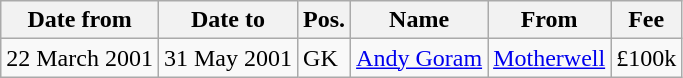<table class="wikitable">
<tr>
<th>Date from</th>
<th>Date to</th>
<th>Pos.</th>
<th>Name</th>
<th>From</th>
<th>Fee</th>
</tr>
<tr>
<td>22 March 2001</td>
<td>31 May 2001</td>
<td>GK</td>
<td> <a href='#'>Andy Goram</a></td>
<td> <a href='#'>Motherwell</a></td>
<td>£100k</td>
</tr>
</table>
